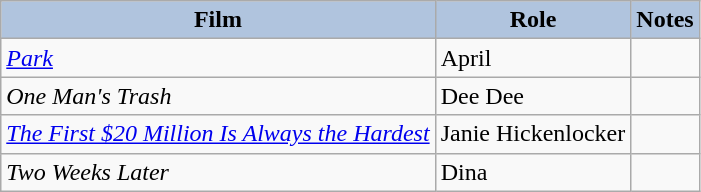<table class="wikitable">
<tr>
<th style="background:#B0C4DE;">Film</th>
<th style="background:#B0C4DE;">Role</th>
<th style="background:#B0C4DE;">Notes</th>
</tr>
<tr>
<td><em><a href='#'>Park</a></em></td>
<td>April</td>
<td></td>
</tr>
<tr>
<td><em>One Man's Trash</em></td>
<td>Dee Dee</td>
<td></td>
</tr>
<tr>
<td><em><a href='#'>The First $20 Million Is Always the Hardest</a></em></td>
<td>Janie Hickenlocker</td>
<td></td>
</tr>
<tr>
<td><em>Two Weeks Later</em></td>
<td>Dina</td>
<td></td>
</tr>
</table>
